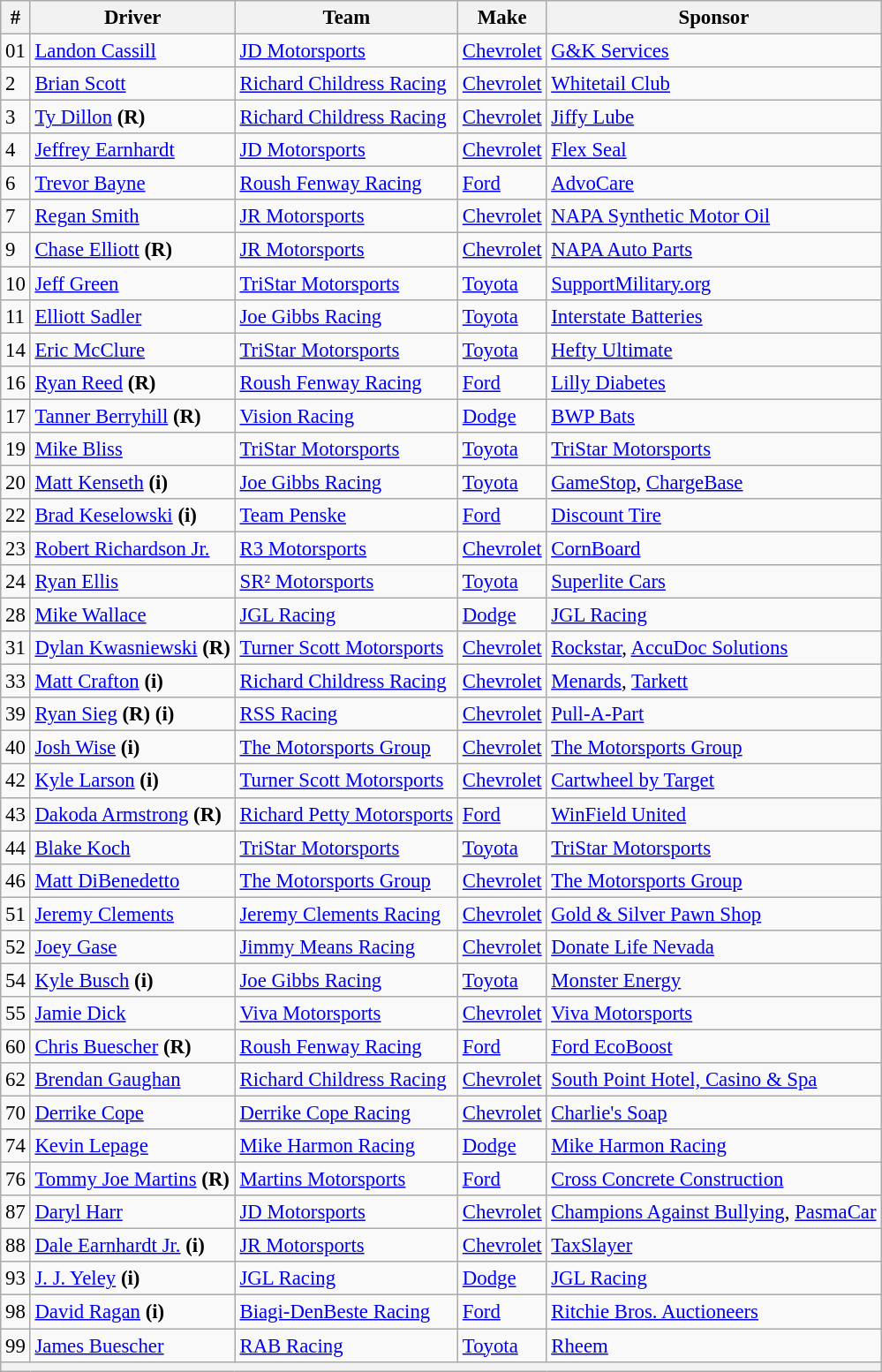<table class="wikitable" style="font-size:95%">
<tr>
<th>#</th>
<th>Driver</th>
<th>Team</th>
<th>Make</th>
<th>Sponsor</th>
</tr>
<tr>
<td>01</td>
<td><a href='#'>Landon Cassill</a></td>
<td><a href='#'>JD Motorsports</a></td>
<td><a href='#'>Chevrolet</a></td>
<td><a href='#'>G&K Services</a></td>
</tr>
<tr>
<td>2</td>
<td><a href='#'>Brian Scott</a></td>
<td><a href='#'>Richard Childress Racing</a></td>
<td><a href='#'>Chevrolet</a></td>
<td><a href='#'>Whitetail Club</a></td>
</tr>
<tr>
<td>3</td>
<td><a href='#'>Ty Dillon</a> <strong>(R)</strong></td>
<td><a href='#'>Richard Childress Racing</a></td>
<td><a href='#'>Chevrolet</a></td>
<td><a href='#'>Jiffy Lube</a></td>
</tr>
<tr>
<td>4</td>
<td><a href='#'>Jeffrey Earnhardt</a></td>
<td><a href='#'>JD Motorsports</a></td>
<td><a href='#'>Chevrolet</a></td>
<td><a href='#'>Flex Seal</a></td>
</tr>
<tr>
<td>6</td>
<td><a href='#'>Trevor Bayne</a></td>
<td><a href='#'>Roush Fenway Racing</a></td>
<td><a href='#'>Ford</a></td>
<td><a href='#'>AdvoCare</a></td>
</tr>
<tr>
<td>7</td>
<td><a href='#'>Regan Smith</a></td>
<td><a href='#'>JR Motorsports</a></td>
<td><a href='#'>Chevrolet</a></td>
<td><a href='#'>NAPA Synthetic Motor Oil</a></td>
</tr>
<tr>
<td>9</td>
<td><a href='#'>Chase Elliott</a> <strong>(R)</strong></td>
<td><a href='#'>JR Motorsports</a></td>
<td><a href='#'>Chevrolet</a></td>
<td><a href='#'>NAPA Auto Parts</a></td>
</tr>
<tr>
<td>10</td>
<td><a href='#'>Jeff Green</a></td>
<td><a href='#'>TriStar Motorsports</a></td>
<td><a href='#'>Toyota</a></td>
<td><a href='#'>SupportMilitary.org</a></td>
</tr>
<tr>
<td>11</td>
<td><a href='#'>Elliott Sadler</a></td>
<td><a href='#'>Joe Gibbs Racing</a></td>
<td><a href='#'>Toyota</a></td>
<td><a href='#'>Interstate Batteries</a></td>
</tr>
<tr>
<td>14</td>
<td><a href='#'>Eric McClure</a></td>
<td><a href='#'>TriStar Motorsports</a></td>
<td><a href='#'>Toyota</a></td>
<td><a href='#'>Hefty Ultimate</a></td>
</tr>
<tr>
<td>16</td>
<td><a href='#'>Ryan Reed</a> <strong>(R)</strong></td>
<td><a href='#'>Roush Fenway Racing</a></td>
<td><a href='#'>Ford</a></td>
<td><a href='#'>Lilly Diabetes</a></td>
</tr>
<tr>
<td>17</td>
<td><a href='#'>Tanner Berryhill</a> <strong>(R)</strong></td>
<td><a href='#'>Vision Racing</a></td>
<td><a href='#'>Dodge</a></td>
<td><a href='#'>BWP Bats</a></td>
</tr>
<tr>
<td>19</td>
<td><a href='#'>Mike Bliss</a></td>
<td><a href='#'>TriStar Motorsports</a></td>
<td><a href='#'>Toyota</a></td>
<td><a href='#'>TriStar Motorsports</a></td>
</tr>
<tr>
<td>20</td>
<td><a href='#'>Matt Kenseth</a> <strong>(i)</strong></td>
<td><a href='#'>Joe Gibbs Racing</a></td>
<td><a href='#'>Toyota</a></td>
<td><a href='#'>GameStop</a>, <a href='#'>ChargeBase</a></td>
</tr>
<tr>
<td>22</td>
<td><a href='#'>Brad Keselowski</a> <strong>(i)</strong></td>
<td><a href='#'>Team Penske</a></td>
<td><a href='#'>Ford</a></td>
<td><a href='#'>Discount Tire</a></td>
</tr>
<tr>
<td>23</td>
<td><a href='#'>Robert Richardson Jr.</a></td>
<td><a href='#'>R3 Motorsports</a></td>
<td><a href='#'>Chevrolet</a></td>
<td><a href='#'>CornBoard</a></td>
</tr>
<tr>
<td>24</td>
<td><a href='#'>Ryan Ellis</a></td>
<td><a href='#'>SR² Motorsports</a></td>
<td><a href='#'>Toyota</a></td>
<td><a href='#'>Superlite Cars</a></td>
</tr>
<tr>
<td>28</td>
<td><a href='#'>Mike Wallace</a></td>
<td><a href='#'>JGL Racing</a></td>
<td><a href='#'>Dodge</a></td>
<td><a href='#'>JGL Racing</a></td>
</tr>
<tr>
<td>31</td>
<td><a href='#'>Dylan Kwasniewski</a> <strong>(R)</strong></td>
<td><a href='#'>Turner Scott Motorsports</a></td>
<td><a href='#'>Chevrolet</a></td>
<td><a href='#'>Rockstar</a>, <a href='#'>AccuDoc Solutions</a></td>
</tr>
<tr>
<td>33</td>
<td><a href='#'>Matt Crafton</a> <strong>(i)</strong></td>
<td><a href='#'>Richard Childress Racing</a></td>
<td><a href='#'>Chevrolet</a></td>
<td><a href='#'>Menards</a>, <a href='#'>Tarkett</a></td>
</tr>
<tr>
<td>39</td>
<td><a href='#'>Ryan Sieg</a> <strong>(R)</strong> <strong>(i)</strong></td>
<td><a href='#'>RSS Racing</a></td>
<td><a href='#'>Chevrolet</a></td>
<td><a href='#'>Pull-A-Part</a></td>
</tr>
<tr>
<td>40</td>
<td><a href='#'>Josh Wise</a> <strong>(i)</strong></td>
<td><a href='#'>The Motorsports Group</a></td>
<td><a href='#'>Chevrolet</a></td>
<td><a href='#'>The Motorsports Group</a></td>
</tr>
<tr>
<td>42</td>
<td><a href='#'>Kyle Larson</a> <strong>(i)</strong></td>
<td><a href='#'>Turner Scott Motorsports</a></td>
<td><a href='#'>Chevrolet</a></td>
<td><a href='#'>Cartwheel by Target</a></td>
</tr>
<tr>
<td>43</td>
<td><a href='#'>Dakoda Armstrong</a> <strong>(R)</strong></td>
<td><a href='#'>Richard Petty Motorsports</a></td>
<td><a href='#'>Ford</a></td>
<td><a href='#'>WinField United</a></td>
</tr>
<tr>
<td>44</td>
<td><a href='#'>Blake Koch</a></td>
<td><a href='#'>TriStar Motorsports</a></td>
<td><a href='#'>Toyota</a></td>
<td><a href='#'>TriStar Motorsports</a></td>
</tr>
<tr>
<td>46</td>
<td><a href='#'>Matt DiBenedetto</a></td>
<td><a href='#'>The Motorsports Group</a></td>
<td><a href='#'>Chevrolet</a></td>
<td><a href='#'>The Motorsports Group</a></td>
</tr>
<tr>
<td>51</td>
<td><a href='#'>Jeremy Clements</a></td>
<td><a href='#'>Jeremy Clements Racing</a></td>
<td><a href='#'>Chevrolet</a></td>
<td><a href='#'>Gold & Silver Pawn Shop</a></td>
</tr>
<tr>
<td>52</td>
<td><a href='#'>Joey Gase</a></td>
<td><a href='#'>Jimmy Means Racing</a></td>
<td><a href='#'>Chevrolet</a></td>
<td><a href='#'>Donate Life Nevada</a></td>
</tr>
<tr>
<td>54</td>
<td><a href='#'>Kyle Busch</a> <strong>(i)</strong></td>
<td><a href='#'>Joe Gibbs Racing</a></td>
<td><a href='#'>Toyota</a></td>
<td><a href='#'>Monster Energy</a></td>
</tr>
<tr>
<td>55</td>
<td><a href='#'>Jamie Dick</a></td>
<td><a href='#'>Viva Motorsports</a></td>
<td><a href='#'>Chevrolet</a></td>
<td><a href='#'>Viva Motorsports</a></td>
</tr>
<tr>
<td>60</td>
<td><a href='#'>Chris Buescher</a> <strong>(R)</strong></td>
<td><a href='#'>Roush Fenway Racing</a></td>
<td><a href='#'>Ford</a></td>
<td><a href='#'>Ford EcoBoost</a></td>
</tr>
<tr>
<td>62</td>
<td><a href='#'>Brendan Gaughan</a></td>
<td><a href='#'>Richard Childress Racing</a></td>
<td><a href='#'>Chevrolet</a></td>
<td><a href='#'>South Point Hotel, Casino & Spa</a></td>
</tr>
<tr>
<td>70</td>
<td><a href='#'>Derrike Cope</a></td>
<td><a href='#'>Derrike Cope Racing</a></td>
<td><a href='#'>Chevrolet</a></td>
<td><a href='#'>Charlie's Soap</a></td>
</tr>
<tr>
<td>74</td>
<td><a href='#'>Kevin Lepage</a></td>
<td><a href='#'>Mike Harmon Racing</a></td>
<td><a href='#'>Dodge</a></td>
<td><a href='#'>Mike Harmon Racing</a></td>
</tr>
<tr>
<td>76</td>
<td><a href='#'>Tommy Joe Martins</a> <strong>(R)</strong></td>
<td><a href='#'>Martins Motorsports</a></td>
<td><a href='#'>Ford</a></td>
<td><a href='#'>Cross Concrete Construction</a></td>
</tr>
<tr>
<td>87</td>
<td><a href='#'>Daryl Harr</a></td>
<td><a href='#'>JD Motorsports</a></td>
<td><a href='#'>Chevrolet</a></td>
<td><a href='#'>Champions Against Bullying</a>, <a href='#'>PasmaCar</a></td>
</tr>
<tr>
<td>88</td>
<td><a href='#'>Dale Earnhardt Jr.</a> <strong>(i)</strong></td>
<td><a href='#'>JR Motorsports</a></td>
<td><a href='#'>Chevrolet</a></td>
<td><a href='#'>TaxSlayer</a></td>
</tr>
<tr>
<td>93</td>
<td><a href='#'>J. J. Yeley</a> <strong>(i)</strong></td>
<td><a href='#'>JGL Racing</a></td>
<td><a href='#'>Dodge</a></td>
<td><a href='#'>JGL Racing</a></td>
</tr>
<tr>
<td>98</td>
<td><a href='#'>David Ragan</a> <strong>(i)</strong></td>
<td><a href='#'>Biagi-DenBeste Racing</a></td>
<td><a href='#'>Ford</a></td>
<td><a href='#'>Ritchie Bros. Auctioneers</a></td>
</tr>
<tr>
<td>99</td>
<td><a href='#'>James Buescher</a></td>
<td><a href='#'>RAB Racing</a></td>
<td><a href='#'>Toyota</a></td>
<td><a href='#'>Rheem</a></td>
</tr>
<tr>
<th colspan="5"></th>
</tr>
</table>
